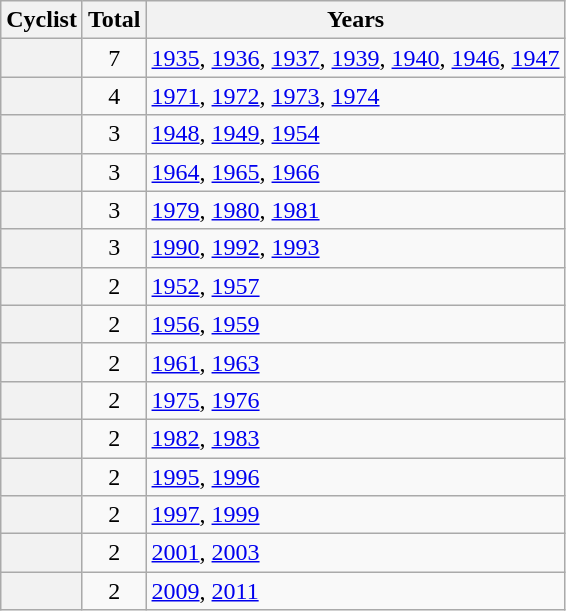<table class="sortable plainrowheaders wikitable">
<tr>
<th scope=col>Cyclist</th>
<th scope=col>Total</th>
<th scope=col class="unsortable">Years</th>
</tr>
<tr>
<th scope=row></th>
<td align=center>7</td>
<td><a href='#'>1935</a>, <a href='#'>1936</a>, <a href='#'>1937</a>, <a href='#'>1939</a>, <a href='#'>1940</a>, <a href='#'>1946</a>, <a href='#'>1947</a></td>
</tr>
<tr>
<th scope=row></th>
<td align=center>4</td>
<td><a href='#'>1971</a>, <a href='#'>1972</a>, <a href='#'>1973</a>, <a href='#'>1974</a></td>
</tr>
<tr>
<th scope=row></th>
<td align=center>3</td>
<td><a href='#'>1948</a>, <a href='#'>1949</a>, <a href='#'>1954</a></td>
</tr>
<tr>
<th scope=row></th>
<td align=center>3</td>
<td><a href='#'>1964</a>, <a href='#'>1965</a>, <a href='#'>1966</a></td>
</tr>
<tr>
<th scope=row></th>
<td align=center>3</td>
<td><a href='#'>1979</a>, <a href='#'>1980</a>, <a href='#'>1981</a></td>
</tr>
<tr>
<th scope=row></th>
<td align=center>3</td>
<td><a href='#'>1990</a>, <a href='#'>1992</a>, <a href='#'>1993</a></td>
</tr>
<tr>
<th scope=row></th>
<td align=center>2</td>
<td><a href='#'>1952</a>, <a href='#'>1957</a></td>
</tr>
<tr>
<th scope=row></th>
<td align=center>2</td>
<td><a href='#'>1956</a>, <a href='#'>1959</a></td>
</tr>
<tr>
<th scope=row></th>
<td align=center>2</td>
<td><a href='#'>1961</a>, <a href='#'>1963</a></td>
</tr>
<tr>
<th scope=row></th>
<td align=center>2</td>
<td><a href='#'>1975</a>, <a href='#'>1976</a></td>
</tr>
<tr>
<th scope=row></th>
<td align=center>2</td>
<td><a href='#'>1982</a>, <a href='#'>1983</a></td>
</tr>
<tr>
<th scope=row></th>
<td align=center>2</td>
<td><a href='#'>1995</a>, <a href='#'>1996</a></td>
</tr>
<tr>
<th scope=row></th>
<td align=center>2</td>
<td><a href='#'>1997</a>, <a href='#'>1999</a></td>
</tr>
<tr>
<th scope=row></th>
<td align=center>2</td>
<td><a href='#'>2001</a>, <a href='#'>2003</a></td>
</tr>
<tr>
<th scope=row></th>
<td align=center>2</td>
<td><a href='#'>2009</a>, <a href='#'>2011</a></td>
</tr>
</table>
